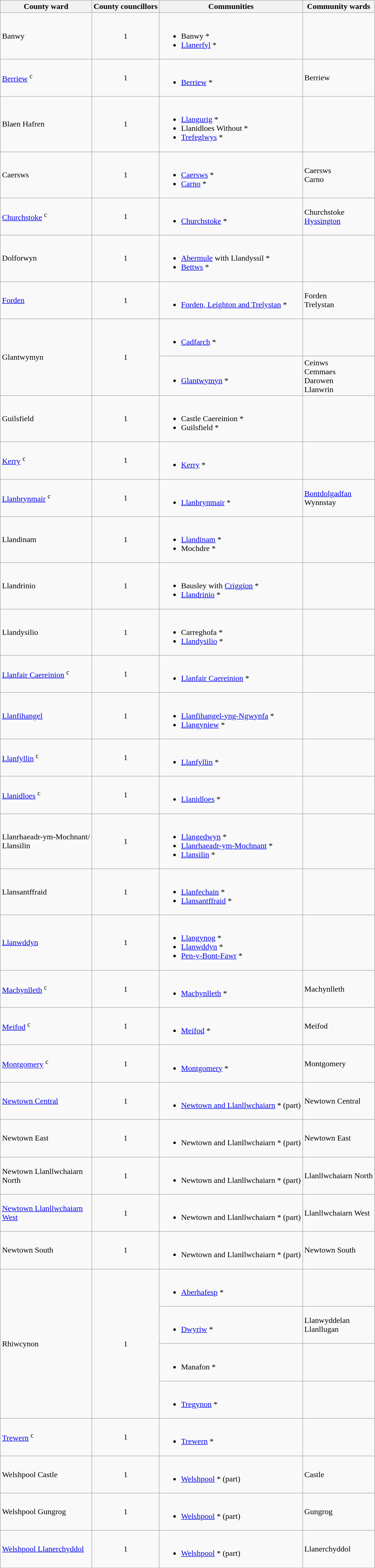<table class="wikitable sortable">
<tr>
<th>County ward</th>
<th>County councillors</th>
<th>Communities</th>
<th>Community wards</th>
</tr>
<tr>
<td>Banwy</td>
<td align="center">1</td>
<td><br><ul><li>Banwy *</li><li><a href='#'>Llanerfyl</a> *</li></ul></td>
</tr>
<tr>
<td><a href='#'>Berriew</a> <sup>c</sup></td>
<td align="center">1</td>
<td><br><ul><li><a href='#'>Berriew</a> *</li></ul></td>
<td>Berriew</td>
</tr>
<tr>
<td>Blaen Hafren</td>
<td align="center">1</td>
<td><br><ul><li><a href='#'>Llangurig</a> *</li><li>Llanidloes Without *</li><li><a href='#'>Trefeglwys</a> *</li></ul></td>
</tr>
<tr>
<td>Caersws</td>
<td align="center">1</td>
<td><br><ul><li><a href='#'>Caersws</a> *</li><li><a href='#'>Carno</a> *</li></ul></td>
<td>Caersws<br> Carno</td>
</tr>
<tr>
<td><a href='#'>Churchstoke</a> <sup>c</sup></td>
<td align="center">1</td>
<td><br><ul><li><a href='#'>Churchstoke</a> *</li></ul></td>
<td>Churchstoke <br> <a href='#'>Hyssington</a></td>
</tr>
<tr>
<td>Dolforwyn</td>
<td align="center">1</td>
<td><br><ul><li><a href='#'>Abermule</a> with Llandyssil *</li><li><a href='#'>Bettws</a> *</li></ul></td>
</tr>
<tr>
<td><a href='#'>Forden</a></td>
<td align="center">1</td>
<td><br><ul><li><a href='#'>Forden, Leighton and Trelystan</a> *</li></ul></td>
<td>Forden<br>Trelystan </td>
</tr>
<tr>
<td rowspan="2">Glantwymyn</td>
<td rowspan="2" align="center">1</td>
<td><br><ul><li><a href='#'>Cadfarch</a> *</li></ul></td>
<td></td>
</tr>
<tr>
<td><br><ul><li><a href='#'>Glantwymyn</a> *</li></ul></td>
<td>Ceinws  <br>Cemmaes<br>Darowen<br>Llanwrin</td>
</tr>
<tr>
<td>Guilsfield</td>
<td align="center">1</td>
<td><br><ul><li>Castle Caereinion *</li><li>Guilsfield *</li></ul></td>
<td></td>
</tr>
<tr>
<td><a href='#'>Kerry</a> <sup>c</sup></td>
<td align="center">1</td>
<td><br><ul><li><a href='#'>Kerry</a> *</li></ul></td>
<td></td>
</tr>
<tr>
<td><a href='#'>Llanbrynmair</a> <sup>c</sup></td>
<td align="center">1</td>
<td><br><ul><li><a href='#'>Llanbrynmair</a> *</li></ul></td>
<td><a href='#'>Bontdolgadfan</a><br>Wynnstay</td>
</tr>
<tr>
<td>Llandinam</td>
<td align="center">1</td>
<td><br><ul><li><a href='#'>Llandinam</a> *</li><li>Mochdre *</li></ul></td>
<td></td>
</tr>
<tr>
<td>Llandrinio</td>
<td align="center">1</td>
<td><br><ul><li>Bausley with <a href='#'>Criggion</a> *</li><li><a href='#'>Llandrinio</a> *</li></ul></td>
<td></td>
</tr>
<tr>
<td>Llandysilio</td>
<td align="center">1</td>
<td><br><ul><li>Carreghofa *</li><li><a href='#'>Llandysilio</a> *</li></ul></td>
<td></td>
</tr>
<tr>
<td><a href='#'>Llanfair Caereinion</a> <sup>c</sup></td>
<td align="center">1</td>
<td><br><ul><li><a href='#'>Llanfair Caereinion</a> *</li></ul></td>
<td></td>
</tr>
<tr>
<td><a href='#'>Llanfihangel</a></td>
<td align="center">1</td>
<td><br><ul><li><a href='#'>Llanfihangel-yng-Ngwynfa</a> *</li><li><a href='#'>Llangyniew</a> *</li></ul></td>
<td></td>
</tr>
<tr>
<td><a href='#'>Llanfyllin</a> <sup>c</sup></td>
<td align="center">1</td>
<td><br><ul><li><a href='#'>Llanfyllin</a> *</li></ul></td>
<td></td>
</tr>
<tr>
<td><a href='#'>Llanidloes</a> <sup>c</sup></td>
<td align="center">1</td>
<td><br><ul><li><a href='#'>Llanidloes</a> *</li></ul></td>
<td></td>
</tr>
<tr>
<td>Llanrhaeadr-ym-Mochnant/<br>Llansilin</td>
<td align="center">1</td>
<td><br><ul><li><a href='#'>Llangedwyn</a> *</li><li><a href='#'>Llanrhaeadr-ym-Mochnant</a> *</li><li><a href='#'>Llansilin</a> *</li></ul></td>
<td></td>
</tr>
<tr>
<td>Llansantffraid</td>
<td align="center">1</td>
<td><br><ul><li><a href='#'>Llanfechain</a> *</li><li><a href='#'>Llansantffraid</a> *</li></ul></td>
</tr>
<tr>
<td><a href='#'>Llanwddyn</a></td>
<td align="center">1</td>
<td><br><ul><li><a href='#'>Llangynog</a> *</li><li><a href='#'>Llanwddyn</a> *</li><li><a href='#'>Pen-y-Bont-Fawr</a> *</li></ul></td>
<td></td>
</tr>
<tr>
<td><a href='#'>Machynlleth</a> <sup>c</sup></td>
<td align="center">1</td>
<td><br><ul><li><a href='#'>Machynlleth</a> *</li></ul></td>
<td>Machynlleth</td>
</tr>
<tr>
<td><a href='#'>Meifod</a> <sup>c</sup></td>
<td align="center">1</td>
<td><br><ul><li><a href='#'>Meifod</a> *</li></ul></td>
<td>Meifod</td>
</tr>
<tr>
<td><a href='#'>Montgomery</a> <sup>c</sup></td>
<td align="center">1</td>
<td><br><ul><li><a href='#'>Montgomery</a> *</li></ul></td>
<td>Montgomery</td>
</tr>
<tr>
<td><a href='#'>Newtown Central</a></td>
<td align="center">1</td>
<td><br><ul><li><a href='#'>Newtown and Llanllwchaiarn</a> * (part)</li></ul></td>
<td>Newtown Central </td>
</tr>
<tr>
<td>Newtown East</td>
<td align="center">1</td>
<td><br><ul><li>Newtown and Llanllwchaiarn * (part)</li></ul></td>
<td>Newtown East </td>
</tr>
<tr>
<td>Newtown Llanllwchaiarn<br>North</td>
<td align="center">1</td>
<td><br><ul><li>Newtown and Llanllwchaiarn * (part)</li></ul></td>
<td>Llanllwchaiarn North </td>
</tr>
<tr>
<td><a href='#'>Newtown Llanllwchaiarn<br>West</a></td>
<td align="center">1</td>
<td><br><ul><li>Newtown and Llanllwchaiarn * (part)</li></ul></td>
<td>Llanllwchaiarn West </td>
</tr>
<tr>
<td>Newtown South</td>
<td align="center">1</td>
<td><br><ul><li>Newtown and Llanllwchaiarn * (part)</li></ul></td>
<td>Newtown South </td>
</tr>
<tr>
<td rowspan="4">Rhiwcynon</td>
<td rowspan="4" align="center">1</td>
<td><br><ul><li><a href='#'>Aberhafesp</a> *</li></ul></td>
<td></td>
</tr>
<tr>
<td><br><ul><li><a href='#'>Dwyriw</a> *</li></ul></td>
<td>Llanwyddelan<br> Llanllugan</td>
</tr>
<tr>
<td><br><ul><li>Manafon *</li></ul></td>
<td></td>
</tr>
<tr>
<td><br><ul><li><a href='#'>Tregynon</a> *</li></ul></td>
<td></td>
</tr>
<tr>
<td><a href='#'>Trewern</a> <sup>c</sup></td>
<td align="center">1</td>
<td><br><ul><li><a href='#'>Trewern</a> *</li></ul></td>
<td></td>
</tr>
<tr>
<td>Welshpool Castle</td>
<td align="center">1</td>
<td><br><ul><li><a href='#'>Welshpool</a> * (part)</li></ul></td>
<td>Castle </td>
</tr>
<tr>
<td>Welshpool Gungrog</td>
<td align="center">1</td>
<td><br><ul><li><a href='#'>Welshpool</a> * (part)</li></ul></td>
<td>Gungrog </td>
</tr>
<tr>
<td><a href='#'>Welshpool Llanerchyddol</a></td>
<td align="center">1</td>
<td><br><ul><li><a href='#'>Welshpool</a> * (part)</li></ul></td>
<td>Llanerchyddol </td>
</tr>
</table>
